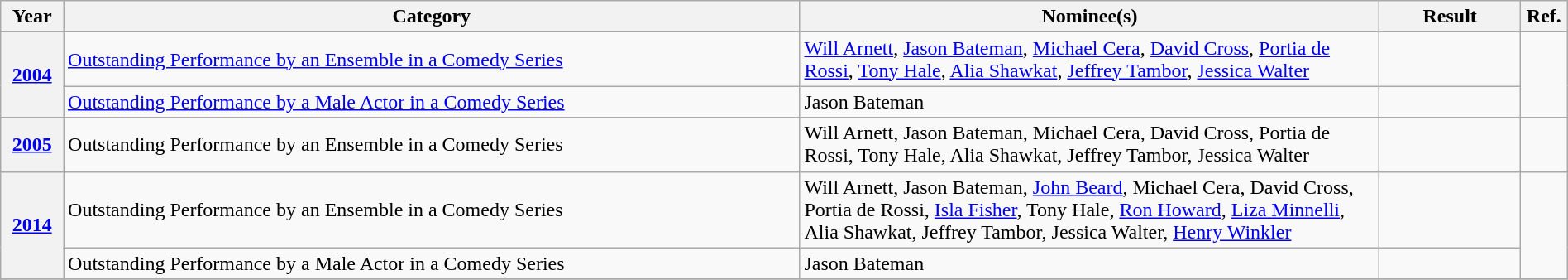<table class="wikitable plainrowheaders" width=100%>
<tr>
<th scope="col" width="4%">Year</th>
<th scope="col" width="47%">Category</th>
<th scope="col" width="37%">Nominee(s)</th>
<th scope="col" width="9%">Result</th>
<th scope="col" width="3%">Ref.</th>
</tr>
<tr>
<th scope=row rowspan=2><a href='#'>2004</a></th>
<td><a href='#'>Outstanding Performance by an Ensemble in a Comedy Series</a></td>
<td><a href='#'>Will Arnett</a>, <a href='#'>Jason Bateman</a>, <a href='#'>Michael Cera</a>, <a href='#'>David Cross</a>, <a href='#'>Portia de Rossi</a>, <a href='#'>Tony Hale</a>, <a href='#'>Alia Shawkat</a>, <a href='#'>Jeffrey Tambor</a>, <a href='#'>Jessica Walter</a></td>
<td></td>
<td rowspan=2 style="text-align:center;"></td>
</tr>
<tr>
<td><a href='#'>Outstanding Performance by a Male Actor in a Comedy Series</a></td>
<td>Jason Bateman</td>
<td></td>
</tr>
<tr>
<th scope="row"><a href='#'>2005</a></th>
<td>Outstanding Performance by an Ensemble in a Comedy Series</td>
<td>Will Arnett, Jason Bateman, Michael Cera, David Cross, Portia de Rossi, Tony Hale, Alia Shawkat, Jeffrey Tambor, Jessica Walter</td>
<td></td>
<td style="text-align:center;"></td>
</tr>
<tr>
<th scope=row rowspan=2><a href='#'>2014</a></th>
<td>Outstanding Performance by an Ensemble in a Comedy Series</td>
<td>Will Arnett, Jason Bateman, <a href='#'>John Beard</a>, Michael Cera, David Cross, Portia de Rossi, <a href='#'>Isla Fisher</a>, Tony Hale, <a href='#'>Ron Howard</a>, <a href='#'>Liza Minnelli</a>, Alia Shawkat, Jeffrey Tambor, Jessica Walter, <a href='#'>Henry Winkler</a></td>
<td></td>
<td rowspan=2 style="text-align:center;"></td>
</tr>
<tr>
<td>Outstanding Performance by a Male Actor in a Comedy Series</td>
<td>Jason Bateman</td>
<td></td>
</tr>
<tr>
</tr>
</table>
